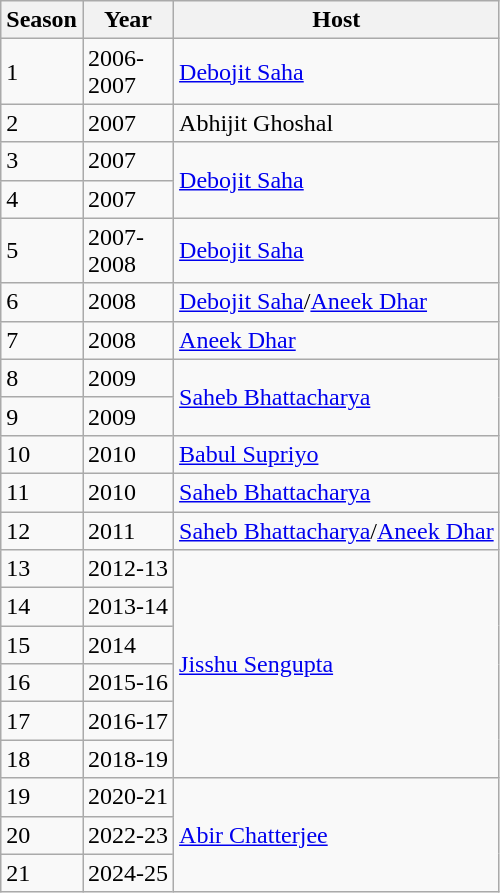<table class="wikitable">
<tr>
<th>Season</th>
<th>Year</th>
<th>Host</th>
</tr>
<tr>
<td>1</td>
<td>2006-<br>2007</td>
<td><a href='#'>Debojit Saha</a></td>
</tr>
<tr>
<td>2</td>
<td>2007</td>
<td>Abhijit Ghoshal</td>
</tr>
<tr>
<td>3</td>
<td>2007</td>
<td rowspan="2"><a href='#'>Debojit Saha</a></td>
</tr>
<tr>
<td>4</td>
<td>2007</td>
</tr>
<tr>
<td>5</td>
<td>2007-<br>2008</td>
<td><a href='#'>Debojit Saha</a></td>
</tr>
<tr>
<td>6</td>
<td>2008</td>
<td><a href='#'>Debojit Saha</a>/<a href='#'>Aneek Dhar</a></td>
</tr>
<tr>
<td>7</td>
<td>2008</td>
<td><a href='#'>Aneek Dhar</a></td>
</tr>
<tr>
<td>8</td>
<td>2009</td>
<td rowspan="2"><a href='#'>Saheb Bhattacharya</a></td>
</tr>
<tr>
<td>9</td>
<td>2009</td>
</tr>
<tr>
<td>10</td>
<td>2010</td>
<td><a href='#'>Babul Supriyo</a></td>
</tr>
<tr>
<td>11</td>
<td>2010</td>
<td><a href='#'>Saheb Bhattacharya</a></td>
</tr>
<tr>
<td>12</td>
<td>2011</td>
<td><a href='#'>Saheb Bhattacharya</a>/<a href='#'>Aneek Dhar</a></td>
</tr>
<tr>
<td>13</td>
<td>2012-13</td>
<td rowspan="6"><a href='#'>Jisshu Sengupta</a></td>
</tr>
<tr>
<td>14</td>
<td>2013-14</td>
</tr>
<tr>
<td>15</td>
<td>2014</td>
</tr>
<tr>
<td>16</td>
<td>2015-16</td>
</tr>
<tr>
<td>17</td>
<td>2016-17</td>
</tr>
<tr>
<td>18</td>
<td>2018-19</td>
</tr>
<tr>
<td>19</td>
<td>2020-21</td>
<td rowspan="3"><a href='#'>Abir Chatterjee</a></td>
</tr>
<tr>
<td>20</td>
<td>2022-23</td>
</tr>
<tr>
<td>21</td>
<td>2024-25</td>
</tr>
</table>
